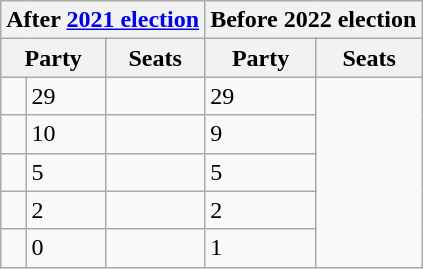<table class="wikitable">
<tr>
<th colspan="3">After <a href='#'>2021 election</a></th>
<th colspan="3">Before 2022 election</th>
</tr>
<tr>
<th colspan="2">Party</th>
<th>Seats</th>
<th colspan="2">Party</th>
<th>Seats</th>
</tr>
<tr>
<td></td>
<td>29</td>
<td></td>
<td>29</td>
</tr>
<tr>
<td></td>
<td>10</td>
<td></td>
<td>9</td>
</tr>
<tr>
<td></td>
<td>5</td>
<td></td>
<td>5</td>
</tr>
<tr>
<td></td>
<td>2</td>
<td></td>
<td>2</td>
</tr>
<tr>
<td></td>
<td>0</td>
<td></td>
<td>1</td>
</tr>
</table>
